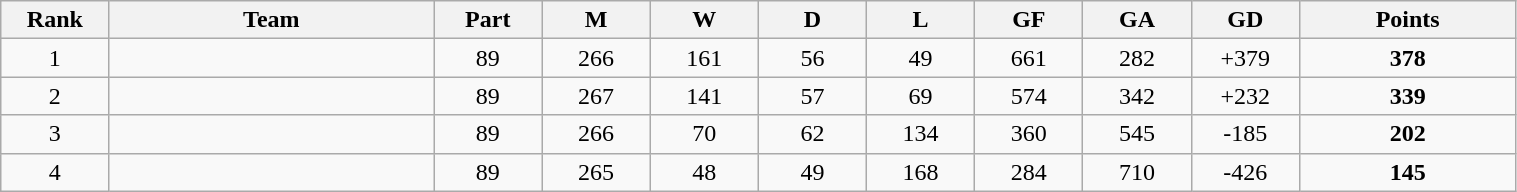<table class="wikitable sortable" width=80% style="text-align:center">
<tr>
<th width=5%>Rank</th>
<th width=15%>Team</th>
<th width=5%>Part</th>
<th width=5%>M</th>
<th width=5%>W</th>
<th width=5%>D</th>
<th width=5%>L</th>
<th width=5%>GF</th>
<th width=5%>GA</th>
<th width=5%>GD</th>
<th width=10%>Points</th>
</tr>
<tr>
<td>1</td>
<td align=left></td>
<td>89</td>
<td>266</td>
<td>161</td>
<td>56</td>
<td>49</td>
<td>661</td>
<td>282</td>
<td>+379</td>
<td><strong>378</strong></td>
</tr>
<tr>
<td>2</td>
<td align=left></td>
<td>89</td>
<td>267</td>
<td>141</td>
<td>57</td>
<td>69</td>
<td>574</td>
<td>342</td>
<td>+232</td>
<td><strong>339</strong></td>
</tr>
<tr>
<td>3</td>
<td align=left></td>
<td>89</td>
<td>266</td>
<td>70</td>
<td>62</td>
<td>134</td>
<td>360</td>
<td>545</td>
<td>-185</td>
<td><strong>202</strong></td>
</tr>
<tr>
<td>4</td>
<td align=left></td>
<td>89</td>
<td>265</td>
<td>48</td>
<td>49</td>
<td>168</td>
<td>284</td>
<td>710</td>
<td>-426</td>
<td><strong>145</strong></td>
</tr>
</table>
